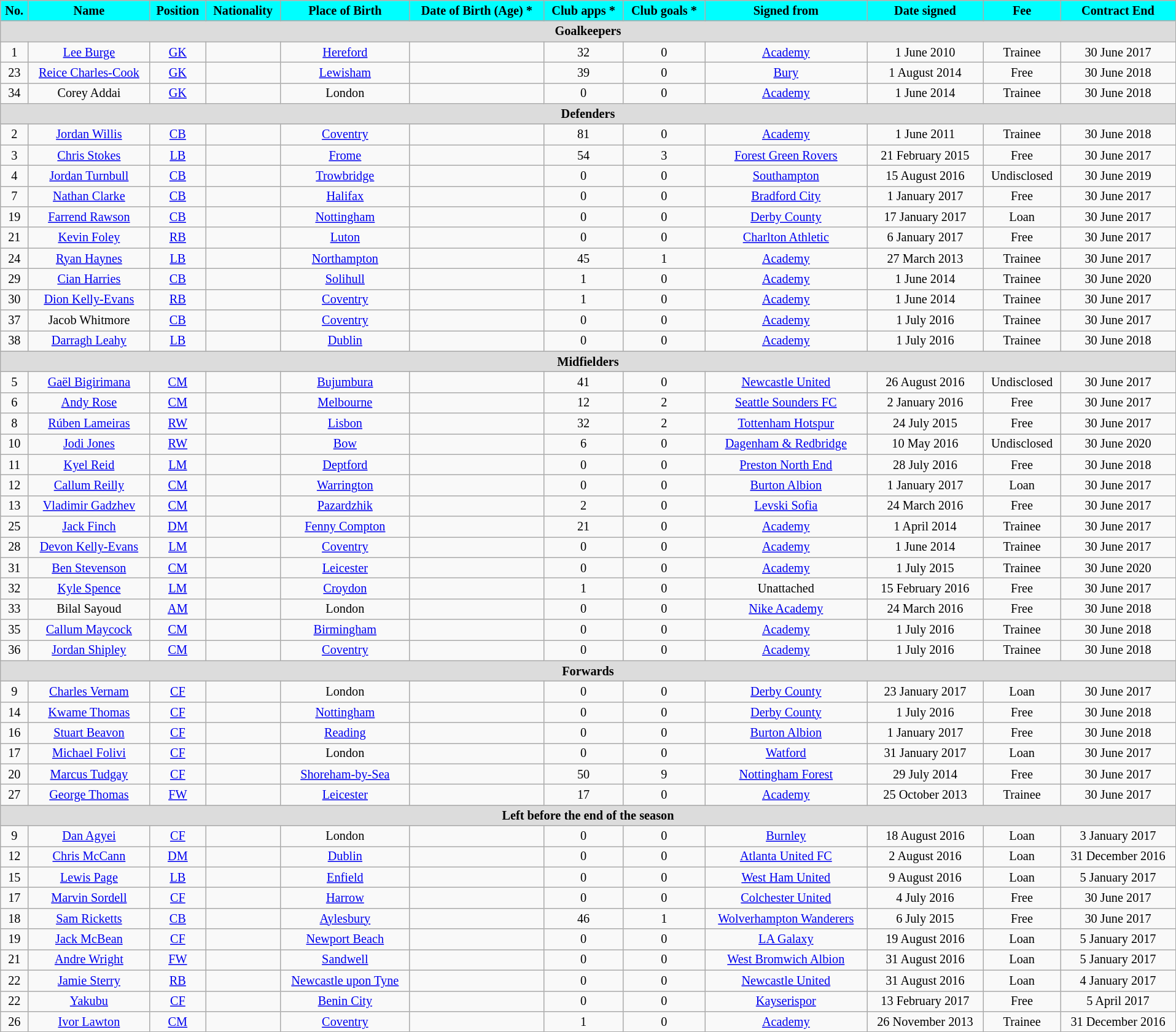<table class="wikitable" style="text-align:center; font-size:84.5%; width:101%;">
<tr>
<th style="background:#0FF; color:#000; text-align:center;">No.</th>
<th style="background:#0FF; color:#000; text-align:center;">Name</th>
<th style="background:#0FF; color:#000; text-align:center;">Position</th>
<th style="background:#0FF; color:#000; text-align:center;">Nationality</th>
<th style="background:#0FF; color:#000; text-align:center;">Place of Birth</th>
<th style="background:#0FF; color:#000; text-align:center;">Date of Birth (Age) *</th>
<th style="background:#0FF; color:#000; text-align:center;">Club apps *</th>
<th style="background:#0FF; color:#000; text-align:center;">Club goals *</th>
<th style="background:#0FF; color:#000; text-align:center;">Signed from</th>
<th style="background:#0FF; color:#000; text-align:center;">Date signed</th>
<th style="background:#0FF; color:#000; text-align:center;">Fee</th>
<th style="background:#0FF; color:#000; text-align:center;">Contract End</th>
</tr>
<tr>
<th colspan="14" style="background:#dcdcdc; text-align:center;">Goalkeepers</th>
</tr>
<tr>
<td>1</td>
<td><a href='#'>Lee Burge</a></td>
<td><a href='#'>GK</a></td>
<td></td>
<td><a href='#'>Hereford</a></td>
<td></td>
<td>32</td>
<td>0</td>
<td><a href='#'>Academy</a></td>
<td>1 June 2010</td>
<td>Trainee</td>
<td>30 June 2017</td>
</tr>
<tr>
<td>23</td>
<td><a href='#'>Reice Charles-Cook</a></td>
<td><a href='#'>GK</a></td>
<td></td>
<td><a href='#'>Lewisham</a></td>
<td></td>
<td>39</td>
<td>0</td>
<td><a href='#'>Bury</a></td>
<td>1 August 2014</td>
<td>Free</td>
<td>30 June 2018</td>
</tr>
<tr>
<td>34</td>
<td>Corey Addai</td>
<td><a href='#'>GK</a></td>
<td></td>
<td>London</td>
<td></td>
<td>0</td>
<td>0</td>
<td><a href='#'>Academy</a></td>
<td>1 June 2014</td>
<td>Trainee</td>
<td>30 June 2018</td>
</tr>
<tr>
<th colspan="14" style="background:#dcdcdc; text-align:center;">Defenders</th>
</tr>
<tr>
<td>2</td>
<td><a href='#'>Jordan Willis</a></td>
<td><a href='#'>CB</a></td>
<td></td>
<td><a href='#'>Coventry</a></td>
<td></td>
<td>81</td>
<td>0</td>
<td><a href='#'>Academy</a></td>
<td>1 June 2011</td>
<td>Trainee</td>
<td>30 June 2018</td>
</tr>
<tr>
<td>3</td>
<td><a href='#'>Chris Stokes</a></td>
<td><a href='#'>LB</a></td>
<td></td>
<td><a href='#'>Frome</a></td>
<td></td>
<td>54</td>
<td>3</td>
<td><a href='#'>Forest Green Rovers</a></td>
<td>21 February 2015</td>
<td>Free</td>
<td>30 June 2017</td>
</tr>
<tr>
<td>4</td>
<td><a href='#'>Jordan Turnbull</a></td>
<td><a href='#'>CB</a></td>
<td></td>
<td><a href='#'>Trowbridge</a></td>
<td></td>
<td>0</td>
<td>0</td>
<td><a href='#'>Southampton</a></td>
<td>15 August 2016</td>
<td>Undisclosed</td>
<td>30 June 2019</td>
</tr>
<tr>
<td>7</td>
<td><a href='#'>Nathan Clarke</a></td>
<td><a href='#'>CB</a></td>
<td></td>
<td><a href='#'>Halifax</a></td>
<td></td>
<td>0</td>
<td>0</td>
<td><a href='#'>Bradford City</a></td>
<td>1 January 2017</td>
<td>Free</td>
<td>30 June 2017</td>
</tr>
<tr>
<td>19</td>
<td><a href='#'>Farrend Rawson</a></td>
<td><a href='#'>CB</a></td>
<td></td>
<td><a href='#'>Nottingham</a></td>
<td></td>
<td>0</td>
<td>0</td>
<td><a href='#'>Derby County</a></td>
<td>17 January 2017</td>
<td>Loan</td>
<td>30 June 2017</td>
</tr>
<tr>
<td>21</td>
<td><a href='#'>Kevin Foley</a></td>
<td><a href='#'>RB</a></td>
<td></td>
<td><a href='#'>Luton</a></td>
<td></td>
<td>0</td>
<td>0</td>
<td><a href='#'>Charlton Athletic</a></td>
<td>6 January 2017</td>
<td>Free</td>
<td>30 June 2017</td>
</tr>
<tr>
<td>24</td>
<td><a href='#'>Ryan Haynes</a></td>
<td><a href='#'>LB</a></td>
<td></td>
<td><a href='#'>Northampton</a></td>
<td></td>
<td>45</td>
<td>1</td>
<td><a href='#'>Academy</a></td>
<td>27 March 2013</td>
<td>Trainee</td>
<td>30 June 2017</td>
</tr>
<tr>
<td>29</td>
<td><a href='#'>Cian Harries</a></td>
<td><a href='#'>CB</a></td>
<td> </td>
<td><a href='#'>Solihull</a></td>
<td></td>
<td>1</td>
<td>0</td>
<td><a href='#'>Academy</a></td>
<td>1 June 2014</td>
<td>Trainee</td>
<td>30 June 2020</td>
</tr>
<tr>
<td>30</td>
<td><a href='#'>Dion Kelly-Evans</a></td>
<td><a href='#'>RB</a></td>
<td></td>
<td><a href='#'>Coventry</a></td>
<td></td>
<td>1</td>
<td>0</td>
<td><a href='#'>Academy</a></td>
<td>1 June 2014</td>
<td>Trainee</td>
<td>30 June 2017</td>
</tr>
<tr>
<td>37</td>
<td>Jacob Whitmore</td>
<td><a href='#'>CB</a></td>
<td></td>
<td><a href='#'>Coventry</a></td>
<td></td>
<td>0</td>
<td>0</td>
<td><a href='#'>Academy</a></td>
<td>1 July 2016</td>
<td>Trainee</td>
<td>30 June 2017</td>
</tr>
<tr>
<td>38</td>
<td><a href='#'>Darragh Leahy</a></td>
<td><a href='#'>LB</a></td>
<td></td>
<td><a href='#'>Dublin</a></td>
<td></td>
<td>0</td>
<td>0</td>
<td><a href='#'>Academy</a></td>
<td>1 July 2016</td>
<td>Trainee</td>
<td>30 June 2018</td>
</tr>
<tr>
<th colspan="14" style="background:#dcdcdc; text-align:center;">Midfielders</th>
</tr>
<tr>
<td>5</td>
<td><a href='#'>Gaël Bigirimana</a></td>
<td><a href='#'>CM</a></td>
<td> </td>
<td><a href='#'>Bujumbura</a></td>
<td></td>
<td>41</td>
<td>0</td>
<td><a href='#'>Newcastle United</a></td>
<td>26 August 2016</td>
<td>Undisclosed</td>
<td>30 June 2017</td>
</tr>
<tr>
<td>6</td>
<td><a href='#'>Andy Rose</a></td>
<td><a href='#'>CM</a></td>
<td> </td>
<td><a href='#'>Melbourne</a></td>
<td></td>
<td>12</td>
<td>2</td>
<td> <a href='#'>Seattle Sounders FC</a></td>
<td>2 January 2016</td>
<td>Free</td>
<td>30 June 2017</td>
</tr>
<tr>
<td>8</td>
<td><a href='#'>Rúben Lameiras</a></td>
<td><a href='#'>RW</a></td>
<td></td>
<td><a href='#'>Lisbon</a></td>
<td></td>
<td>32</td>
<td>2</td>
<td><a href='#'>Tottenham Hotspur</a></td>
<td>24 July 2015</td>
<td>Free</td>
<td>30 June 2017</td>
</tr>
<tr>
<td>10</td>
<td><a href='#'>Jodi Jones</a></td>
<td><a href='#'>RW</a></td>
<td></td>
<td><a href='#'>Bow</a></td>
<td></td>
<td>6</td>
<td>0</td>
<td><a href='#'>Dagenham & Redbridge</a></td>
<td>10 May 2016</td>
<td>Undisclosed</td>
<td>30 June 2020</td>
</tr>
<tr>
<td>11</td>
<td><a href='#'>Kyel Reid</a></td>
<td><a href='#'>LM</a></td>
<td></td>
<td><a href='#'>Deptford</a></td>
<td></td>
<td>0</td>
<td>0</td>
<td><a href='#'>Preston North End</a></td>
<td>28 July 2016</td>
<td>Free</td>
<td>30 June 2018</td>
</tr>
<tr>
<td>12</td>
<td><a href='#'>Callum Reilly</a></td>
<td><a href='#'>CM</a></td>
<td></td>
<td><a href='#'>Warrington</a></td>
<td></td>
<td>0</td>
<td>0</td>
<td><a href='#'>Burton Albion</a></td>
<td>1 January 2017</td>
<td>Loan</td>
<td>30 June 2017</td>
</tr>
<tr>
<td>13</td>
<td><a href='#'>Vladimir Gadzhev</a></td>
<td><a href='#'>CM</a></td>
<td></td>
<td><a href='#'>Pazardzhik</a></td>
<td></td>
<td>2</td>
<td>0</td>
<td> <a href='#'>Levski Sofia</a></td>
<td>24 March 2016</td>
<td>Free</td>
<td>30 June 2017</td>
</tr>
<tr>
<td>25</td>
<td><a href='#'>Jack Finch</a></td>
<td><a href='#'>DM</a></td>
<td></td>
<td><a href='#'>Fenny Compton</a></td>
<td></td>
<td>21</td>
<td>0</td>
<td><a href='#'>Academy</a></td>
<td>1 April 2014</td>
<td>Trainee</td>
<td>30 June 2017</td>
</tr>
<tr>
<td>28</td>
<td><a href='#'>Devon Kelly-Evans</a></td>
<td><a href='#'>LM</a></td>
<td></td>
<td><a href='#'>Coventry</a></td>
<td></td>
<td>0</td>
<td>0</td>
<td><a href='#'>Academy</a></td>
<td>1 June 2014</td>
<td>Trainee</td>
<td>30 June 2017</td>
</tr>
<tr>
<td>31</td>
<td><a href='#'>Ben Stevenson</a></td>
<td><a href='#'>CM</a></td>
<td></td>
<td><a href='#'>Leicester</a></td>
<td></td>
<td>0</td>
<td>0</td>
<td><a href='#'>Academy</a></td>
<td>1 July 2015</td>
<td>Trainee</td>
<td>30 June 2020</td>
</tr>
<tr>
<td>32</td>
<td><a href='#'>Kyle Spence</a></td>
<td><a href='#'>LM</a></td>
<td> </td>
<td><a href='#'>Croydon</a></td>
<td></td>
<td>1</td>
<td>0</td>
<td>Unattached</td>
<td>15 February 2016</td>
<td>Free</td>
<td>30 June 2017</td>
</tr>
<tr>
<td>33</td>
<td>Bilal Sayoud</td>
<td><a href='#'>AM</a></td>
<td></td>
<td>London</td>
<td></td>
<td>0</td>
<td>0</td>
<td><a href='#'>Nike Academy</a></td>
<td>24 March 2016</td>
<td>Free</td>
<td>30 June 2018</td>
</tr>
<tr>
<td>35</td>
<td><a href='#'>Callum Maycock</a></td>
<td><a href='#'>CM</a></td>
<td></td>
<td><a href='#'>Birmingham</a></td>
<td></td>
<td>0</td>
<td>0</td>
<td><a href='#'>Academy</a></td>
<td>1 July 2016</td>
<td>Trainee</td>
<td>30 June 2018</td>
</tr>
<tr>
<td>36</td>
<td><a href='#'>Jordan Shipley</a></td>
<td><a href='#'>CM</a></td>
<td></td>
<td><a href='#'>Coventry</a></td>
<td></td>
<td>0</td>
<td>0</td>
<td><a href='#'>Academy</a></td>
<td>1 July 2016</td>
<td>Trainee</td>
<td>30 June 2018</td>
</tr>
<tr>
<th colspan="14" style="background:#dcdcdc; text-align:center;">Forwards</th>
</tr>
<tr>
<td>9</td>
<td><a href='#'>Charles Vernam</a></td>
<td><a href='#'>CF</a></td>
<td></td>
<td>London</td>
<td></td>
<td>0</td>
<td>0</td>
<td><a href='#'>Derby County</a></td>
<td>23 January 2017</td>
<td>Loan</td>
<td>30 June 2017</td>
</tr>
<tr>
<td>14</td>
<td><a href='#'>Kwame Thomas</a></td>
<td><a href='#'>CF</a></td>
<td></td>
<td><a href='#'>Nottingham</a></td>
<td></td>
<td>0</td>
<td>0</td>
<td><a href='#'>Derby County</a></td>
<td>1 July 2016</td>
<td>Free</td>
<td>30 June 2018</td>
</tr>
<tr>
<td>16</td>
<td><a href='#'>Stuart Beavon</a></td>
<td><a href='#'>CF</a></td>
<td></td>
<td><a href='#'>Reading</a></td>
<td></td>
<td>0</td>
<td>0</td>
<td><a href='#'>Burton Albion</a></td>
<td>1 January 2017</td>
<td>Free</td>
<td>30 June 2018</td>
</tr>
<tr>
<td>17</td>
<td><a href='#'>Michael Folivi</a></td>
<td><a href='#'>CF</a></td>
<td></td>
<td>London</td>
<td></td>
<td>0</td>
<td>0</td>
<td><a href='#'>Watford</a></td>
<td>31 January 2017</td>
<td>Loan</td>
<td>30 June 2017</td>
</tr>
<tr>
<td>20</td>
<td><a href='#'>Marcus Tudgay</a></td>
<td><a href='#'>CF</a></td>
<td></td>
<td><a href='#'>Shoreham-by-Sea</a></td>
<td></td>
<td>50</td>
<td>9</td>
<td><a href='#'>Nottingham Forest</a></td>
<td>29 July 2014</td>
<td>Free</td>
<td>30 June 2017</td>
</tr>
<tr>
<td>27</td>
<td><a href='#'>George Thomas</a></td>
<td><a href='#'>FW</a></td>
<td> </td>
<td><a href='#'>Leicester</a></td>
<td></td>
<td>17</td>
<td>0</td>
<td><a href='#'>Academy</a></td>
<td>25 October 2013</td>
<td>Trainee</td>
<td>30 June 2017</td>
</tr>
<tr>
<th colspan="14" style="background:#dcdcdc; text-align:center;">Left before the end of the season</th>
</tr>
<tr>
<td>9</td>
<td><a href='#'>Dan Agyei</a></td>
<td><a href='#'>CF</a></td>
<td> </td>
<td>London</td>
<td></td>
<td>0</td>
<td>0</td>
<td><a href='#'>Burnley</a></td>
<td>18 August 2016</td>
<td>Loan</td>
<td>3 January 2017</td>
</tr>
<tr>
<td>12</td>
<td><a href='#'>Chris McCann</a></td>
<td><a href='#'>DM</a></td>
<td></td>
<td><a href='#'>Dublin</a></td>
<td></td>
<td>0</td>
<td>0</td>
<td> <a href='#'>Atlanta United FC</a></td>
<td>2 August 2016</td>
<td>Loan</td>
<td>31 December 2016</td>
</tr>
<tr>
<td>15</td>
<td><a href='#'>Lewis Page</a></td>
<td><a href='#'>LB</a></td>
<td></td>
<td><a href='#'>Enfield</a></td>
<td></td>
<td>0</td>
<td>0</td>
<td><a href='#'>West Ham United</a></td>
<td>9 August 2016</td>
<td>Loan</td>
<td>5 January 2017</td>
</tr>
<tr>
<td>17</td>
<td><a href='#'>Marvin Sordell</a></td>
<td><a href='#'>CF</a></td>
<td></td>
<td><a href='#'>Harrow</a></td>
<td></td>
<td>0</td>
<td>0</td>
<td><a href='#'>Colchester United</a></td>
<td>4 July 2016</td>
<td>Free</td>
<td>30 June 2017</td>
</tr>
<tr>
<td>18</td>
<td><a href='#'>Sam Ricketts</a></td>
<td><a href='#'>CB</a></td>
<td></td>
<td><a href='#'>Aylesbury</a></td>
<td></td>
<td>46</td>
<td>1</td>
<td><a href='#'>Wolverhampton Wanderers</a></td>
<td>6 July 2015</td>
<td>Free</td>
<td>30 June 2017</td>
</tr>
<tr>
<td>19</td>
<td><a href='#'>Jack McBean</a></td>
<td><a href='#'>CF</a></td>
<td> </td>
<td><a href='#'>Newport Beach</a></td>
<td></td>
<td>0</td>
<td>0</td>
<td> <a href='#'>LA Galaxy</a></td>
<td>19 August 2016</td>
<td>Loan</td>
<td>5 January 2017</td>
</tr>
<tr>
<td>21</td>
<td><a href='#'>Andre Wright</a></td>
<td><a href='#'>FW</a></td>
<td></td>
<td><a href='#'>Sandwell</a></td>
<td></td>
<td>0</td>
<td>0</td>
<td><a href='#'>West Bromwich Albion</a></td>
<td>31 August 2016</td>
<td>Loan</td>
<td>5 January 2017</td>
</tr>
<tr>
<td>22</td>
<td><a href='#'>Jamie Sterry</a></td>
<td><a href='#'>RB</a></td>
<td></td>
<td><a href='#'>Newcastle upon Tyne</a></td>
<td></td>
<td>0</td>
<td>0</td>
<td><a href='#'>Newcastle United</a></td>
<td>31 August 2016</td>
<td>Loan</td>
<td>4 January 2017</td>
</tr>
<tr>
<td>22</td>
<td><a href='#'>Yakubu</a></td>
<td><a href='#'>CF</a></td>
<td></td>
<td><a href='#'>Benin City</a></td>
<td></td>
<td>0</td>
<td>0</td>
<td> <a href='#'>Kayserispor</a></td>
<td>13 February 2017</td>
<td>Free</td>
<td>5 April 2017</td>
</tr>
<tr>
<td>26</td>
<td><a href='#'>Ivor Lawton</a></td>
<td><a href='#'>CM</a></td>
<td></td>
<td><a href='#'>Coventry</a></td>
<td></td>
<td>1</td>
<td>0</td>
<td><a href='#'>Academy</a></td>
<td>26 November 2013</td>
<td>Trainee</td>
<td>31 December 2016</td>
</tr>
</table>
